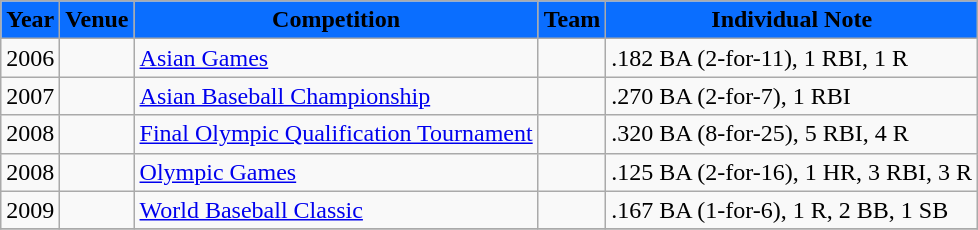<table class="wikitable">
<tr>
<th style="background:#0A6EFF"><span>Year</span></th>
<th style="background:#0A6EFF"><span>Venue</span></th>
<th style="background:#0A6EFF"><span>Competition</span></th>
<th style="background:#0A6EFF"><span>Team</span></th>
<th style="background:#0A6EFF"><span>Individual Note</span></th>
</tr>
<tr>
<td>2006</td>
<td></td>
<td><a href='#'>Asian Games</a></td>
<td style="text-align:center"></td>
<td>.182 BA (2-for-11), 1 RBI, 1 R</td>
</tr>
<tr>
<td>2007</td>
<td></td>
<td><a href='#'>Asian Baseball Championship</a></td>
<td style="text-align:center"></td>
<td>.270 BA (2-for-7), 1 RBI</td>
</tr>
<tr>
<td>2008</td>
<td></td>
<td><a href='#'>Final Olympic Qualification Tournament</a></td>
<td style="text-align:center"></td>
<td>.320 BA (8-for-25), 5 RBI, 4 R</td>
</tr>
<tr>
<td>2008</td>
<td></td>
<td><a href='#'>Olympic Games</a></td>
<td style="text-align:center"></td>
<td>.125 BA (2-for-16), 1 HR, 3 RBI, 3 R</td>
</tr>
<tr>
<td>2009</td>
<td></td>
<td><a href='#'>World Baseball Classic</a></td>
<td style="text-align:center"></td>
<td>.167 BA (1-for-6), 1 R, 2 BB, 1 SB</td>
</tr>
<tr>
</tr>
</table>
